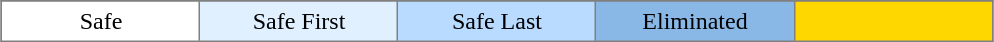<table border="2" cellpadding="4" style="background:gray; border:1px solid gray; border-collapse:collapse; margin:1em auto; text-align:center;">
<tr>
<td bgcolor="white" width="12%">Safe</td>
<td bgcolor="E0F0FF" width="12%">Safe First</td>
<td bgcolor="B8DBFF" width="12%">Safe Last</td>
<td bgcolor="8AB8E6" width="12%">Eliminated</td>
<td bgcolor="gold" width="12%"></td>
</tr>
</table>
